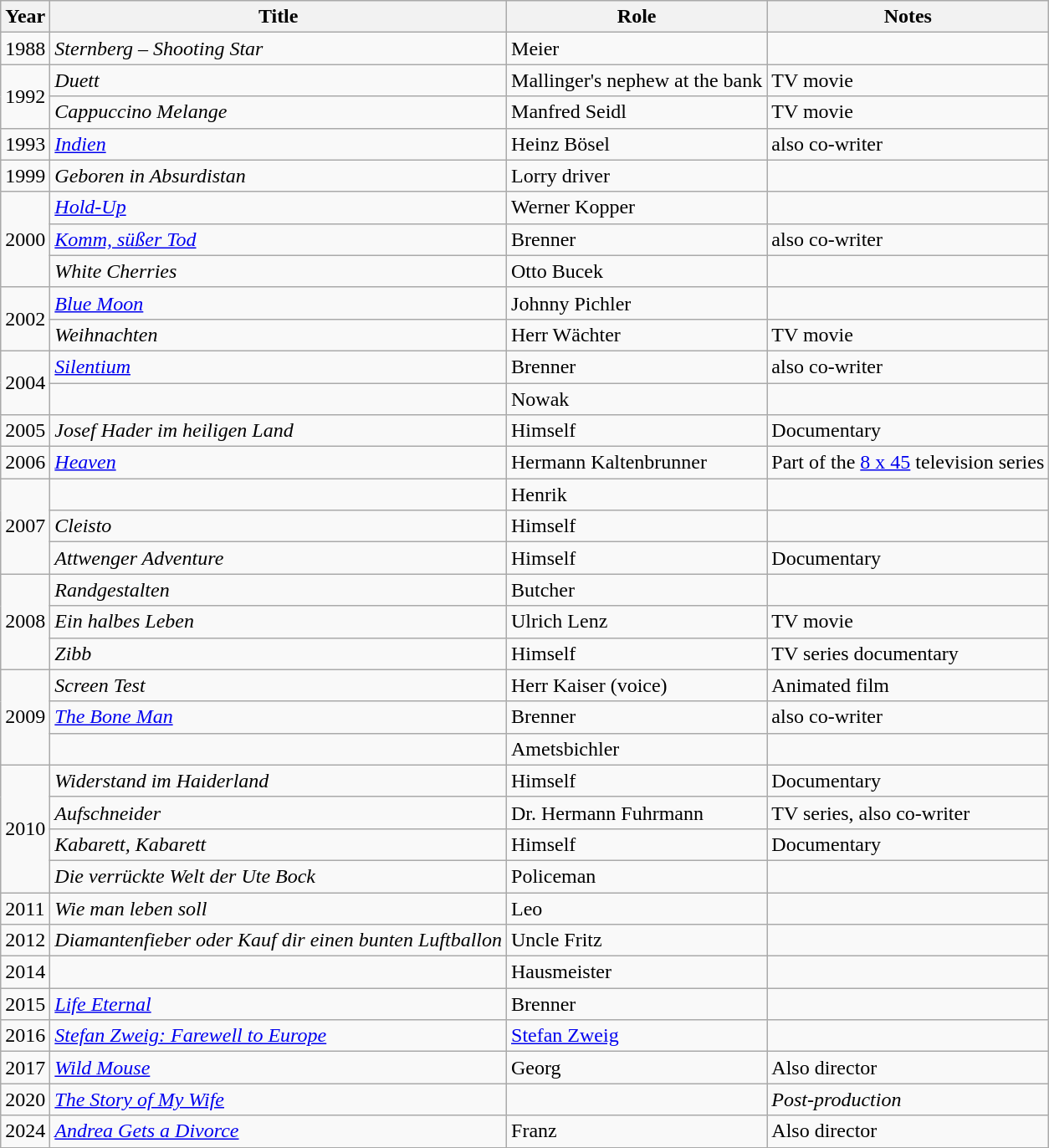<table class="wikitable">
<tr>
<th>Year</th>
<th>Title</th>
<th>Role</th>
<th class="unsortable">Notes</th>
</tr>
<tr>
<td>1988</td>
<td><em>Sternberg – Shooting Star</em></td>
<td>Meier</td>
<td></td>
</tr>
<tr>
<td rowspan=2>1992</td>
<td><em>Duett</em></td>
<td>Mallinger's nephew at the bank</td>
<td>TV movie</td>
</tr>
<tr>
<td><em>Cappuccino Melange</em></td>
<td>Manfred Seidl</td>
<td>TV movie</td>
</tr>
<tr>
<td>1993</td>
<td><em><a href='#'>Indien</a></em></td>
<td>Heinz Bösel</td>
<td>also co-writer</td>
</tr>
<tr>
<td>1999</td>
<td><em>Geboren in Absurdistan</em></td>
<td>Lorry driver</td>
<td></td>
</tr>
<tr>
<td rowspan=3>2000</td>
<td><em><a href='#'>Hold-Up</a></em></td>
<td>Werner Kopper</td>
<td></td>
</tr>
<tr>
<td><em><a href='#'>Komm, süßer Tod</a></em></td>
<td>Brenner</td>
<td>also co-writer</td>
</tr>
<tr>
<td><em>White Cherries</em></td>
<td>Otto Bucek</td>
<td></td>
</tr>
<tr>
<td rowspan=2>2002</td>
<td><em><a href='#'>Blue Moon</a></em></td>
<td>Johnny Pichler</td>
<td></td>
</tr>
<tr>
<td><em>Weihnachten</em></td>
<td>Herr Wächter</td>
<td>TV movie</td>
</tr>
<tr>
<td rowspan=2>2004</td>
<td><em><a href='#'>Silentium</a></em></td>
<td>Brenner</td>
<td>also co-writer</td>
</tr>
<tr>
<td><em></em></td>
<td>Nowak</td>
<td></td>
</tr>
<tr>
<td>2005</td>
<td><em>Josef Hader im heiligen Land</em></td>
<td>Himself</td>
<td>Documentary</td>
</tr>
<tr>
<td>2006</td>
<td><em><a href='#'>Heaven</a></em></td>
<td>Hermann Kaltenbrunner</td>
<td>Part of the <a href='#'>8 x 45</a> television series</td>
</tr>
<tr>
<td rowspan=3>2007</td>
<td><em></em></td>
<td>Henrik</td>
<td></td>
</tr>
<tr>
<td><em>Cleisto</em></td>
<td>Himself</td>
<td></td>
</tr>
<tr>
<td><em>Attwenger Adventure</em></td>
<td>Himself</td>
<td>Documentary</td>
</tr>
<tr>
<td rowspan=3>2008</td>
<td><em>Randgestalten</em></td>
<td>Butcher</td>
<td></td>
</tr>
<tr>
<td><em>Ein halbes Leben</em></td>
<td>Ulrich Lenz</td>
<td>TV movie</td>
</tr>
<tr>
<td><em>Zibb</em></td>
<td>Himself</td>
<td>TV series documentary</td>
</tr>
<tr>
<td rowspan=3>2009</td>
<td><em>Screen Test</em></td>
<td>Herr Kaiser (voice)</td>
<td>Animated film</td>
</tr>
<tr>
<td><em><a href='#'>The Bone Man</a></em></td>
<td>Brenner</td>
<td>also co-writer</td>
</tr>
<tr>
<td><em></em></td>
<td>Ametsbichler</td>
<td></td>
</tr>
<tr>
<td rowspan=4>2010</td>
<td><em>Widerstand im Haiderland</em></td>
<td>Himself</td>
<td>Documentary</td>
</tr>
<tr>
<td><em>Aufschneider</em></td>
<td>Dr. Hermann Fuhrmann</td>
<td>TV series, also co-writer</td>
</tr>
<tr>
<td><em>Kabarett, Kabarett</em></td>
<td>Himself</td>
<td>Documentary</td>
</tr>
<tr>
<td><em>Die verrückte Welt der Ute Bock</em></td>
<td>Policeman</td>
<td></td>
</tr>
<tr>
<td>2011</td>
<td><em>Wie man leben soll</em></td>
<td>Leo</td>
<td></td>
</tr>
<tr>
<td>2012</td>
<td><em>Diamantenfieber oder Kauf dir einen bunten Luftballon</em></td>
<td>Uncle Fritz</td>
<td></td>
</tr>
<tr>
<td>2014</td>
<td><em></em></td>
<td>Hausmeister</td>
<td></td>
</tr>
<tr>
<td>2015</td>
<td><em><a href='#'>Life Eternal</a></em></td>
<td>Brenner</td>
<td></td>
</tr>
<tr>
<td>2016</td>
<td><em><a href='#'>Stefan Zweig: Farewell to Europe</a></em></td>
<td><a href='#'>Stefan Zweig</a></td>
<td></td>
</tr>
<tr>
<td>2017</td>
<td><em><a href='#'>Wild Mouse</a></em></td>
<td>Georg</td>
<td>Also director</td>
</tr>
<tr>
<td>2020</td>
<td><em><a href='#'>The Story of My Wife</a></em></td>
<td></td>
<td><em>Post-production</em></td>
</tr>
<tr>
<td>2024</td>
<td><em><a href='#'>Andrea Gets a Divorce</a></em></td>
<td>Franz</td>
<td>Also director</td>
</tr>
<tr>
</tr>
</table>
